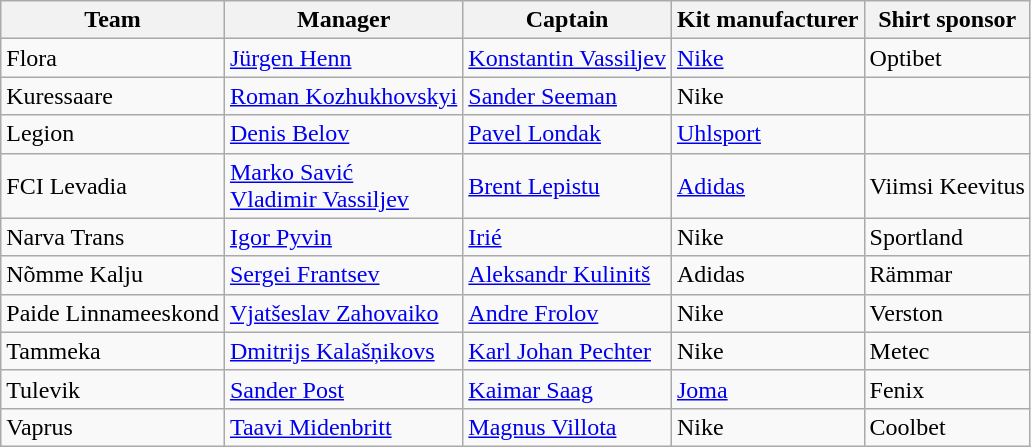<table class="wikitable sortable" style="text-align: left;">
<tr>
<th>Team</th>
<th>Manager</th>
<th>Captain</th>
<th>Kit manufacturer</th>
<th>Shirt sponsor</th>
</tr>
<tr>
<td>Flora</td>
<td> <a href='#'>Jürgen Henn</a></td>
<td> <a href='#'>Konstantin Vassiljev</a></td>
<td><a href='#'>Nike</a></td>
<td>Optibet</td>
</tr>
<tr>
<td>Kuressaare</td>
<td> <a href='#'>Roman Kozhukhovskyi</a></td>
<td> <a href='#'>Sander Seeman</a></td>
<td>Nike</td>
<td></td>
</tr>
<tr>
<td>Legion</td>
<td> <a href='#'>Denis Belov</a></td>
<td> <a href='#'>Pavel Londak</a></td>
<td><a href='#'>Uhlsport</a></td>
<td></td>
</tr>
<tr>
<td>FCI Levadia</td>
<td> <a href='#'>Marko Savić</a><br> <a href='#'>Vladimir Vassiljev</a></td>
<td> <a href='#'>Brent Lepistu</a></td>
<td><a href='#'>Adidas</a></td>
<td>Viimsi Keevitus</td>
</tr>
<tr>
<td>Narva Trans</td>
<td> <a href='#'>Igor Pyvin</a></td>
<td> <a href='#'>Irié</a></td>
<td>Nike</td>
<td>Sportland</td>
</tr>
<tr>
<td>Nõmme Kalju</td>
<td> <a href='#'>Sergei Frantsev</a></td>
<td> <a href='#'>Aleksandr Kulinitš</a></td>
<td>Adidas</td>
<td>Rämmar</td>
</tr>
<tr>
<td>Paide Linnameeskond</td>
<td> <a href='#'>Vjatšeslav Zahovaiko</a></td>
<td> <a href='#'>Andre Frolov</a></td>
<td>Nike</td>
<td>Verston</td>
</tr>
<tr>
<td>Tammeka</td>
<td> <a href='#'>Dmitrijs Kalašņikovs</a></td>
<td> <a href='#'>Karl Johan Pechter</a></td>
<td>Nike</td>
<td>Metec</td>
</tr>
<tr>
<td>Tulevik</td>
<td> <a href='#'>Sander Post</a></td>
<td> <a href='#'>Kaimar Saag</a></td>
<td><a href='#'>Joma</a></td>
<td>Fenix</td>
</tr>
<tr>
<td>Vaprus</td>
<td> <a href='#'>Taavi Midenbritt</a></td>
<td> <a href='#'>Magnus Villota</a></td>
<td>Nike</td>
<td>Coolbet</td>
</tr>
</table>
